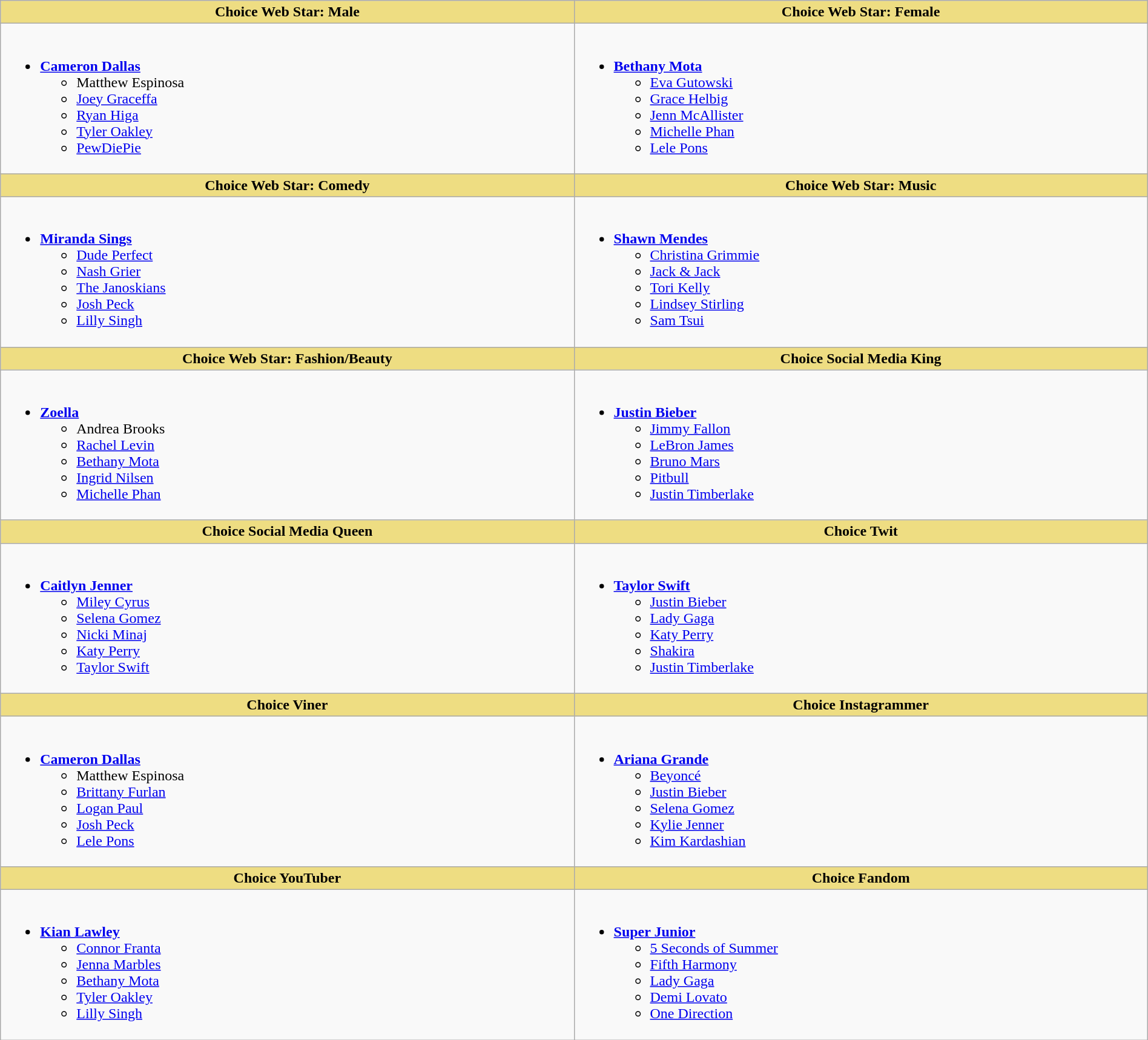<table class="wikitable" style="width:100%">
<tr>
<th style="background:#EEDD82; width:50%">Choice Web Star: Male</th>
<th style="background:#EEDD82; width:50%">Choice Web Star: Female</th>
</tr>
<tr>
<td valign="top"><br><ul><li><strong><a href='#'>Cameron Dallas</a></strong><ul><li>Matthew Espinosa</li><li><a href='#'>Joey Graceffa</a></li><li><a href='#'>Ryan Higa</a></li><li><a href='#'>Tyler Oakley</a></li><li><a href='#'>PewDiePie</a></li></ul></li></ul></td>
<td valign="top"><br><ul><li><strong><a href='#'>Bethany Mota</a></strong><ul><li><a href='#'>Eva Gutowski</a></li><li><a href='#'>Grace Helbig</a></li><li><a href='#'>Jenn McAllister</a></li><li><a href='#'>Michelle Phan</a></li><li><a href='#'>Lele Pons</a></li></ul></li></ul></td>
</tr>
<tr>
<th style="background:#EEDD82; width:50%">Choice Web Star: Comedy</th>
<th style="background:#EEDD82; width:50%">Choice Web Star: Music</th>
</tr>
<tr>
<td valign="top"><br><ul><li><strong><a href='#'>Miranda Sings</a></strong><ul><li><a href='#'>Dude Perfect</a></li><li><a href='#'>Nash Grier</a></li><li><a href='#'>The Janoskians</a></li><li><a href='#'>Josh Peck</a></li><li><a href='#'>Lilly Singh</a></li></ul></li></ul></td>
<td valign="top"><br><ul><li><strong><a href='#'>Shawn Mendes</a></strong><ul><li><a href='#'>Christina Grimmie</a></li><li><a href='#'>Jack & Jack</a></li><li><a href='#'>Tori Kelly</a></li><li><a href='#'>Lindsey Stirling</a></li><li><a href='#'>Sam Tsui</a></li></ul></li></ul></td>
</tr>
<tr>
<th style="background:#EEDD82; width:50%">Choice Web Star: Fashion/Beauty</th>
<th style="background:#EEDD82; width:50%">Choice Social Media King</th>
</tr>
<tr>
<td valign="top"><br><ul><li><strong><a href='#'>Zoella</a></strong><ul><li>Andrea Brooks</li><li><a href='#'>Rachel Levin</a></li><li><a href='#'>Bethany Mota</a></li><li><a href='#'>Ingrid Nilsen</a></li><li><a href='#'>Michelle Phan</a></li></ul></li></ul></td>
<td valign="top"><br><ul><li><strong><a href='#'>Justin Bieber</a></strong><ul><li><a href='#'>Jimmy Fallon</a></li><li><a href='#'>LeBron James</a></li><li><a href='#'>Bruno Mars</a></li><li><a href='#'>Pitbull</a></li><li><a href='#'>Justin Timberlake</a></li></ul></li></ul></td>
</tr>
<tr>
<th style="background:#EEDD82; width:50%">Choice Social Media Queen</th>
<th style="background:#EEDD82; width:50%">Choice Twit</th>
</tr>
<tr>
<td valign="top"><br><ul><li><strong><a href='#'>Caitlyn Jenner</a></strong><ul><li><a href='#'>Miley Cyrus</a></li><li><a href='#'>Selena Gomez</a></li><li><a href='#'>Nicki Minaj</a></li><li><a href='#'>Katy Perry</a></li><li><a href='#'>Taylor Swift</a></li></ul></li></ul></td>
<td valign="top"><br><ul><li><strong><a href='#'>Taylor Swift</a></strong><ul><li><a href='#'>Justin Bieber</a></li><li><a href='#'>Lady Gaga</a></li><li><a href='#'>Katy Perry</a></li><li><a href='#'>Shakira</a></li><li><a href='#'>Justin Timberlake</a></li></ul></li></ul></td>
</tr>
<tr>
<th style="background:#EEDD82; width:50%">Choice Viner</th>
<th style="background:#EEDD82; width:50%">Choice Instagrammer</th>
</tr>
<tr>
<td valign="top"><br><ul><li><strong><a href='#'>Cameron Dallas</a></strong><ul><li>Matthew Espinosa</li><li><a href='#'>Brittany Furlan</a></li><li><a href='#'>Logan Paul</a></li><li><a href='#'>Josh Peck</a></li><li><a href='#'>Lele Pons</a></li></ul></li></ul></td>
<td valign="top"><br><ul><li><strong><a href='#'>Ariana Grande</a></strong><ul><li><a href='#'>Beyoncé</a></li><li><a href='#'>Justin Bieber</a></li><li><a href='#'>Selena Gomez</a></li><li><a href='#'>Kylie Jenner</a></li><li><a href='#'>Kim Kardashian</a></li></ul></li></ul></td>
</tr>
<tr>
<th style="background:#EEDD82; width:50%">Choice YouTuber</th>
<th style="background:#EEDD82; width:50%">Choice Fandom</th>
</tr>
<tr>
<td valign="top"><br><ul><li><strong><a href='#'>Kian Lawley</a></strong><ul><li><a href='#'>Connor Franta</a></li><li><a href='#'>Jenna Marbles</a></li><li><a href='#'>Bethany Mota</a></li><li><a href='#'>Tyler Oakley</a></li><li><a href='#'>Lilly Singh</a></li></ul></li></ul></td>
<td valign="top"><br><ul><li><strong><a href='#'>Super Junior</a></strong><ul><li><a href='#'>5 Seconds of Summer</a></li><li><a href='#'>Fifth Harmony</a></li><li><a href='#'>Lady Gaga</a></li><li><a href='#'>Demi Lovato</a></li><li><a href='#'>One Direction</a></li></ul></li></ul></td>
</tr>
</table>
